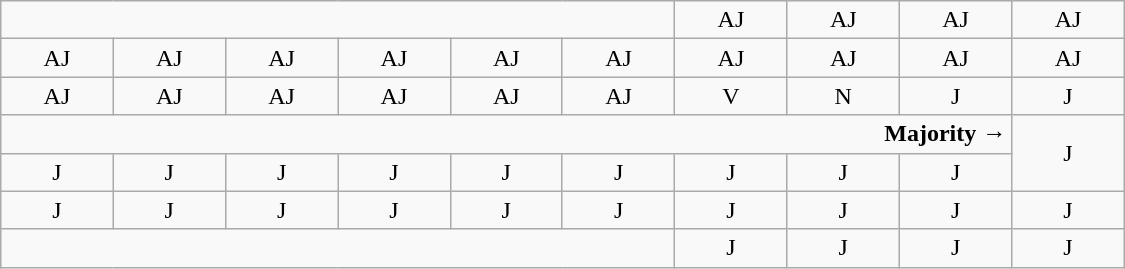<table class="wikitable" style="text-align:center" width=750px>
<tr>
<td colspan=6> </td>
<td>AJ</td>
<td>AJ</td>
<td>AJ</td>
<td>AJ</td>
</tr>
<tr>
<td width=50px >AJ</td>
<td width=50px >AJ</td>
<td width=50px >AJ</td>
<td width=50px >AJ</td>
<td width=50px >AJ</td>
<td width=50px >AJ</td>
<td width=50px >AJ</td>
<td width=50px >AJ</td>
<td width=50px >AJ</td>
<td width=50px >AJ</td>
</tr>
<tr>
<td>AJ<br></td>
<td>AJ<br></td>
<td>AJ<br></td>
<td>AJ<br></td>
<td>AJ<br></td>
<td>AJ<br></td>
<td>V</td>
<td>N<br></td>
<td>J<br></td>
<td>J<br></td>
</tr>
<tr>
<td colspan=9 align=right><strong>Majority →</strong></td>
<td rowspan=2 >J<br></td>
</tr>
<tr>
<td>J</td>
<td>J</td>
<td>J</td>
<td>J</td>
<td>J<br></td>
<td>J<br></td>
<td>J<br></td>
<td>J<br></td>
<td>J<br></td>
</tr>
<tr>
<td>J</td>
<td>J</td>
<td>J</td>
<td>J</td>
<td>J</td>
<td>J</td>
<td>J</td>
<td>J</td>
<td>J</td>
<td>J</td>
</tr>
<tr>
<td colspan=6> </td>
<td>J</td>
<td>J</td>
<td>J</td>
<td>J</td>
</tr>
</table>
